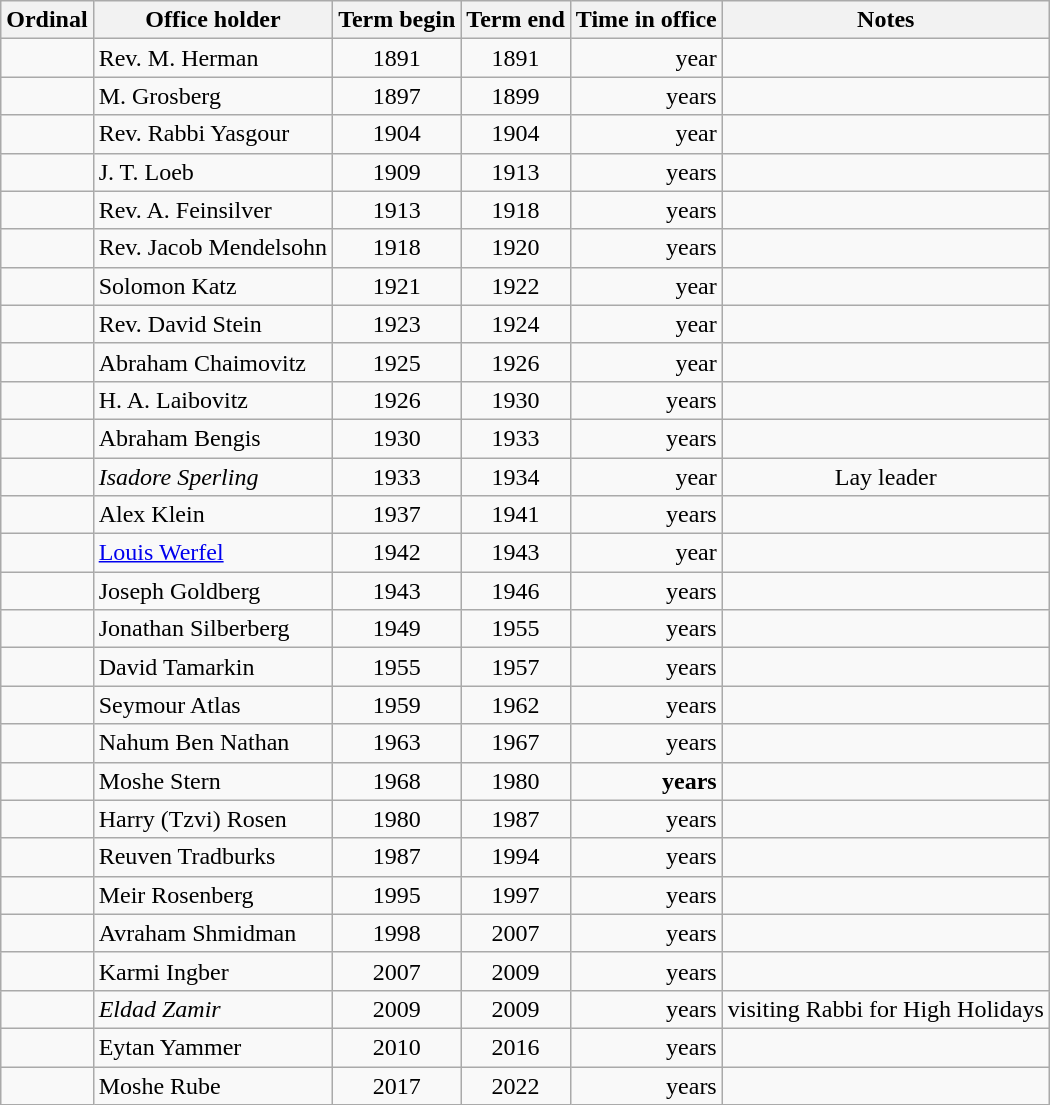<table class="wikitable" width="auto" style="text-align: center">
<tr>
<th>Ordinal</th>
<th>Office holder</th>
<th>Term begin</th>
<th>Term end</th>
<th>Time in office</th>
<th>Notes</th>
</tr>
<tr>
<td></td>
<td align=left>Rev. M. Herman</td>
<td>1891</td>
<td>1891</td>
<td align=right> year</td>
<td></td>
</tr>
<tr>
<td></td>
<td align=left>M. Grosberg</td>
<td>1897</td>
<td>1899</td>
<td align=right> years</td>
<td></td>
</tr>
<tr>
<td></td>
<td align=left>Rev. Rabbi Yasgour</td>
<td>1904</td>
<td>1904</td>
<td align=right> year</td>
<td></td>
</tr>
<tr>
<td></td>
<td align=left>J. T. Loeb</td>
<td>1909</td>
<td>1913</td>
<td align=right> years</td>
<td></td>
</tr>
<tr>
<td></td>
<td align=left>Rev. A. Feinsilver</td>
<td>1913</td>
<td>1918</td>
<td align=right> years</td>
<td></td>
</tr>
<tr>
<td></td>
<td align=left>Rev. Jacob Mendelsohn</td>
<td>1918</td>
<td>1920</td>
<td align=right> years</td>
<td></td>
</tr>
<tr>
<td></td>
<td align=left>Solomon Katz</td>
<td>1921</td>
<td>1922</td>
<td align=right> year</td>
<td></td>
</tr>
<tr>
<td></td>
<td align=left>Rev. David Stein</td>
<td>1923</td>
<td>1924</td>
<td align=right> year</td>
<td></td>
</tr>
<tr>
<td></td>
<td align=left>Abraham Chaimovitz</td>
<td>1925</td>
<td>1926</td>
<td align=right> year</td>
<td></td>
</tr>
<tr>
<td></td>
<td align=left>H. A. Laibovitz</td>
<td>1926</td>
<td>1930</td>
<td align=right> years</td>
<td></td>
</tr>
<tr>
<td></td>
<td align=left>Abraham Bengis</td>
<td>1930</td>
<td>1933</td>
<td align=right> years</td>
<td></td>
</tr>
<tr>
<td></td>
<td align=left><em>Isadore Sperling</em></td>
<td>1933</td>
<td>1934</td>
<td align=right> year</td>
<td>Lay leader</td>
</tr>
<tr>
<td></td>
<td align=left>Alex Klein</td>
<td>1937</td>
<td>1941</td>
<td align=right> years</td>
<td></td>
</tr>
<tr>
<td></td>
<td align=left><a href='#'>Louis Werfel</a></td>
<td>1942</td>
<td>1943</td>
<td align=right> year</td>
<td></td>
</tr>
<tr>
<td></td>
<td align=left>Joseph Goldberg</td>
<td>1943</td>
<td>1946</td>
<td align=right> years</td>
<td></td>
</tr>
<tr>
<td></td>
<td align=left>Jonathan Silberberg</td>
<td>1949</td>
<td>1955</td>
<td align=right> years</td>
<td></td>
</tr>
<tr>
<td></td>
<td align=left>David Tamarkin</td>
<td>1955</td>
<td>1957</td>
<td align=right> years</td>
<td></td>
</tr>
<tr>
<td></td>
<td align=left>Seymour Atlas</td>
<td>1959</td>
<td>1962</td>
<td align=right> years</td>
<td></td>
</tr>
<tr>
<td></td>
<td align=left>Nahum Ben Nathan</td>
<td>1963</td>
<td>1967</td>
<td align=right> years</td>
<td></td>
</tr>
<tr>
<td></td>
<td align=left>Moshe Stern</td>
<td>1968</td>
<td>1980</td>
<td align=right><strong> years</strong></td>
<td></td>
</tr>
<tr>
<td></td>
<td align=left>Harry (Tzvi) Rosen</td>
<td>1980</td>
<td>1987</td>
<td align=right> years</td>
<td></td>
</tr>
<tr>
<td></td>
<td align=left>Reuven Tradburks</td>
<td>1987</td>
<td>1994</td>
<td align=right> years</td>
<td></td>
</tr>
<tr>
<td></td>
<td align=left>Meir Rosenberg</td>
<td>1995</td>
<td>1997</td>
<td align=right> years</td>
<td></td>
</tr>
<tr>
<td></td>
<td align=left>Avraham Shmidman</td>
<td>1998</td>
<td>2007</td>
<td align=right> years</td>
<td></td>
</tr>
<tr>
<td></td>
<td align=left>Karmi Ingber</td>
<td>2007</td>
<td>2009</td>
<td align=right> years</td>
<td></td>
</tr>
<tr>
<td></td>
<td align=left><em>Eldad Zamir</em></td>
<td>2009</td>
<td>2009</td>
<td align=right> years</td>
<td>visiting Rabbi for High Holidays</td>
</tr>
<tr>
<td></td>
<td align=left>Eytan Yammer</td>
<td>2010</td>
<td>2016</td>
<td align=right> years</td>
<td></td>
</tr>
<tr>
<td></td>
<td align=left>Moshe Rube</td>
<td>2017</td>
<td>2022</td>
<td align=right> years</td>
<td></td>
</tr>
</table>
